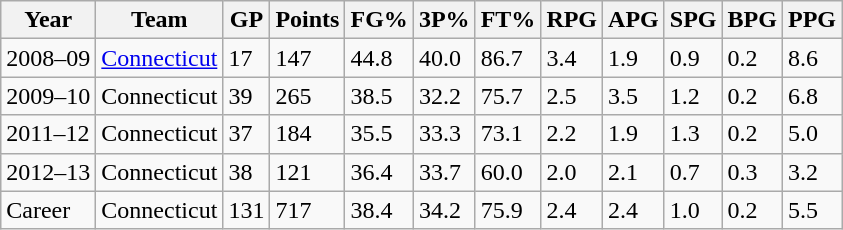<table class="wikitable">
<tr>
<th>Year</th>
<th>Team</th>
<th>GP</th>
<th>Points</th>
<th>FG%</th>
<th>3P%</th>
<th>FT%</th>
<th>RPG</th>
<th>APG</th>
<th>SPG</th>
<th>BPG</th>
<th>PPG</th>
</tr>
<tr>
<td>2008–09</td>
<td><a href='#'>Connecticut</a></td>
<td>17</td>
<td>147</td>
<td>44.8</td>
<td>40.0</td>
<td>86.7</td>
<td>3.4</td>
<td>1.9</td>
<td>0.9</td>
<td>0.2</td>
<td>8.6</td>
</tr>
<tr>
<td>2009–10</td>
<td>Connecticut</td>
<td>39</td>
<td>265</td>
<td>38.5</td>
<td>32.2</td>
<td>75.7</td>
<td>2.5</td>
<td>3.5</td>
<td>1.2</td>
<td>0.2</td>
<td>6.8</td>
</tr>
<tr>
<td>2011–12</td>
<td>Connecticut</td>
<td>37</td>
<td>184</td>
<td>35.5</td>
<td>33.3</td>
<td>73.1</td>
<td>2.2</td>
<td>1.9</td>
<td>1.3</td>
<td>0.2</td>
<td>5.0</td>
</tr>
<tr>
<td>2012–13</td>
<td>Connecticut</td>
<td>38</td>
<td>121</td>
<td>36.4</td>
<td>33.7</td>
<td>60.0</td>
<td>2.0</td>
<td>2.1</td>
<td>0.7</td>
<td>0.3</td>
<td>3.2</td>
</tr>
<tr>
<td>Career</td>
<td>Connecticut</td>
<td>131</td>
<td>717</td>
<td>38.4</td>
<td>34.2</td>
<td>75.9</td>
<td>2.4</td>
<td>2.4</td>
<td>1.0</td>
<td>0.2</td>
<td>5.5</td>
</tr>
</table>
